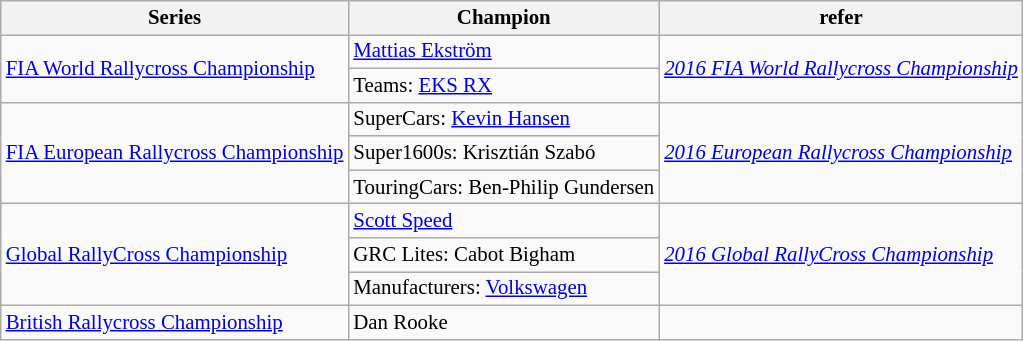<table class="wikitable" style="font-size:87%">
<tr>
<th>Series</th>
<th>Champion</th>
<th>refer</th>
</tr>
<tr>
<td rowspan="2"><a href='#'>FIA World Rallycross Championship</a></td>
<td> <a href='#'>Mattias Ekström</a></td>
<td rowspan="2"><em><a href='#'>2016 FIA World Rallycross Championship</a></em></td>
</tr>
<tr>
<td>Teams:  <a href='#'>EKS RX</a></td>
</tr>
<tr>
<td rowspan="3"><a href='#'>FIA European Rallycross Championship</a></td>
<td>SuperCars:  <a href='#'>Kevin Hansen</a></td>
<td rowspan="3"><em><a href='#'>2016 European Rallycross Championship</a></em></td>
</tr>
<tr>
<td>Super1600s:  Krisztián Szabó</td>
</tr>
<tr>
<td>TouringCars:  Ben-Philip Gundersen</td>
</tr>
<tr>
<td rowspan="3"><a href='#'>Global RallyCross Championship</a></td>
<td> <a href='#'>Scott Speed</a></td>
<td rowspan="3"><em><a href='#'>2016 Global RallyCross Championship</a></em></td>
</tr>
<tr>
<td>GRC Lites:  Cabot Bigham</td>
</tr>
<tr>
<td>Manufacturers:  <a href='#'>Volkswagen</a></td>
</tr>
<tr>
<td><a href='#'>British Rallycross Championship</a></td>
<td> Dan Rooke</td>
<td></td>
</tr>
</table>
